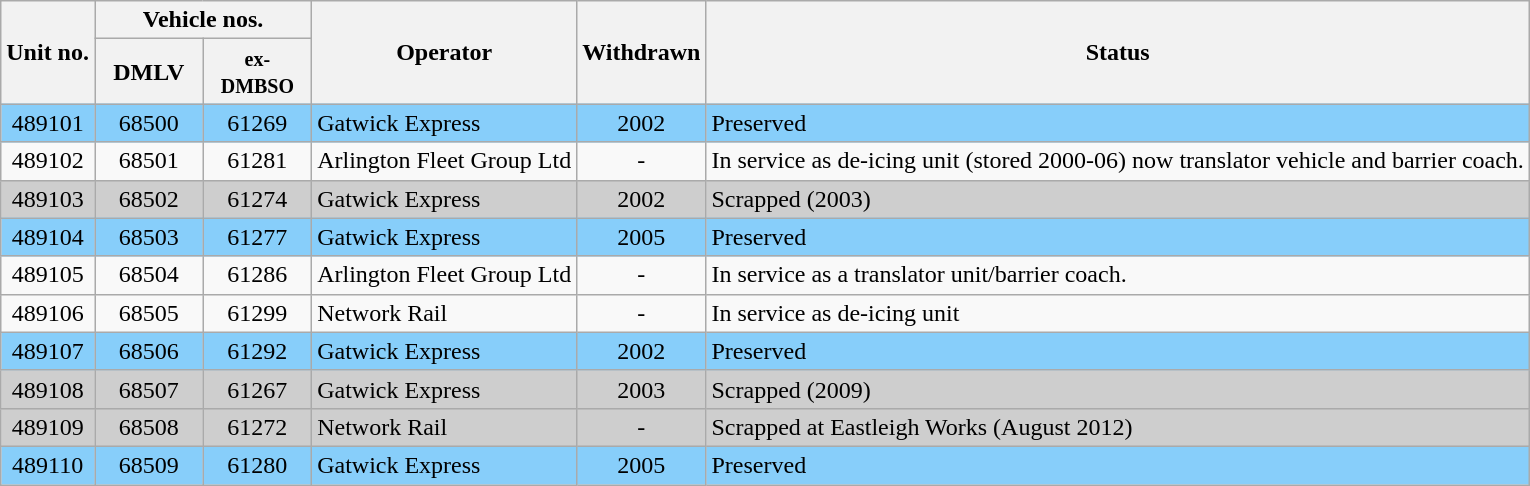<table class="wikitable">
<tr>
<th rowspan=2>Unit no.</th>
<th colspan=2>Vehicle nos.</th>
<th rowspan=2 align=left>Operator</th>
<th rowspan=2>Withdrawn</th>
<th rowspan=2 align=left>Status</th>
</tr>
<tr>
<th width=65>DMLV</th>
<th width=65><small>ex-DMBSO</small></th>
</tr>
<tr>
<td style="background-color:#87CEFA" align=center>489101</td>
<td style="background-color:#87CEFA" align=center>68500</td>
<td style="background-color:#87CEFA" align=center>61269</td>
<td style="background-color:#87CEFA" align=left>Gatwick Express</td>
<td style="background-color:#87CEFA" align=center>2002</td>
<td style="background-color:#87CEFA" align=left>Preserved</td>
</tr>
<tr>
<td align=center>489102</td>
<td align=center>68501</td>
<td align=center>61281</td>
<td align=left>Arlington Fleet Group Ltd</td>
<td align=center>-</td>
<td align=left>In service as de-icing unit (stored 2000-06) now translator vehicle and barrier coach.</td>
</tr>
<tr>
<td style="background-color:#CECECE" align=center>489103</td>
<td style="background-color:#CECECE" align=center>68502</td>
<td style="background-color:#CECECE" align=center>61274</td>
<td style="background-color:#CECECE" align=left>Gatwick Express</td>
<td style="background-color:#CECECE" align=center>2002</td>
<td style="background-color:#CECECE" align=left>Scrapped (2003)</td>
</tr>
<tr>
<td bgcolor=#87cefa align=center>489104</td>
<td bgcolor=#87cefa align=center>68503</td>
<td bgcolor=#87cefa align=center>61277</td>
<td bgcolor=#87cefa align=left>Gatwick Express</td>
<td bgcolor=#87cefa align=center>2005</td>
<td bgcolor=#87cefa align=left>Preserved</td>
</tr>
<tr>
<td align=center>489105</td>
<td align=center>68504</td>
<td align=center>61286</td>
<td align=left>Arlington Fleet Group Ltd</td>
<td align=center>-</td>
<td align=left>In service as a translator unit/barrier coach.</td>
</tr>
<tr>
<td align=center>489106</td>
<td align=center>68505</td>
<td align=center>61299</td>
<td align=left>Network Rail</td>
<td align=center>-</td>
<td align=left>In service as de-icing unit</td>
</tr>
<tr>
<td style="background-color:#87CEFA" align=center>489107</td>
<td style="background-color:#87CEFA" align=center>68506</td>
<td style="background-color:#87CEFA" align=center>61292</td>
<td style="background-color:#87CEFA" align=left>Gatwick Express</td>
<td style="background-color:#87CEFA" align=center>2002</td>
<td style="background-color:#87CEFA" align=left>Preserved</td>
</tr>
<tr>
<td style="background-color:#CECECE" align=center>489108</td>
<td style="background-color:#CECECE" align=center>68507</td>
<td style="background-color:#CECECE" align=center>61267</td>
<td style="background-color:#CECECE" align=left>Gatwick Express</td>
<td style="background-color:#CECECE" align=center>2003</td>
<td style="background-color:#CECECE" align=left>Scrapped (2009)</td>
</tr>
<tr>
<td style="background-color:#CECECE" align=center>489109</td>
<td style="background-color:#CECECE" align=center>68508</td>
<td style="background-color:#CECECE" align=center>61272</td>
<td style="background-color:#CECECE" align=left>Network Rail</td>
<td style="background-color:#CECECE" align=center>-</td>
<td style="background-color:#CECECE" align=left>Scrapped at Eastleigh Works (August 2012)</td>
</tr>
<tr>
<td bgcolor=#87cefa align=center>489110</td>
<td bgcolor=#87cefa align=center>68509</td>
<td bgcolor=#87cefa align=center>61280</td>
<td bgcolor=#87cefa align=left>Gatwick Express</td>
<td bgcolor=#87cefa align=center>2005</td>
<td bgcolor=#87cefa align=left>Preserved</td>
</tr>
</table>
